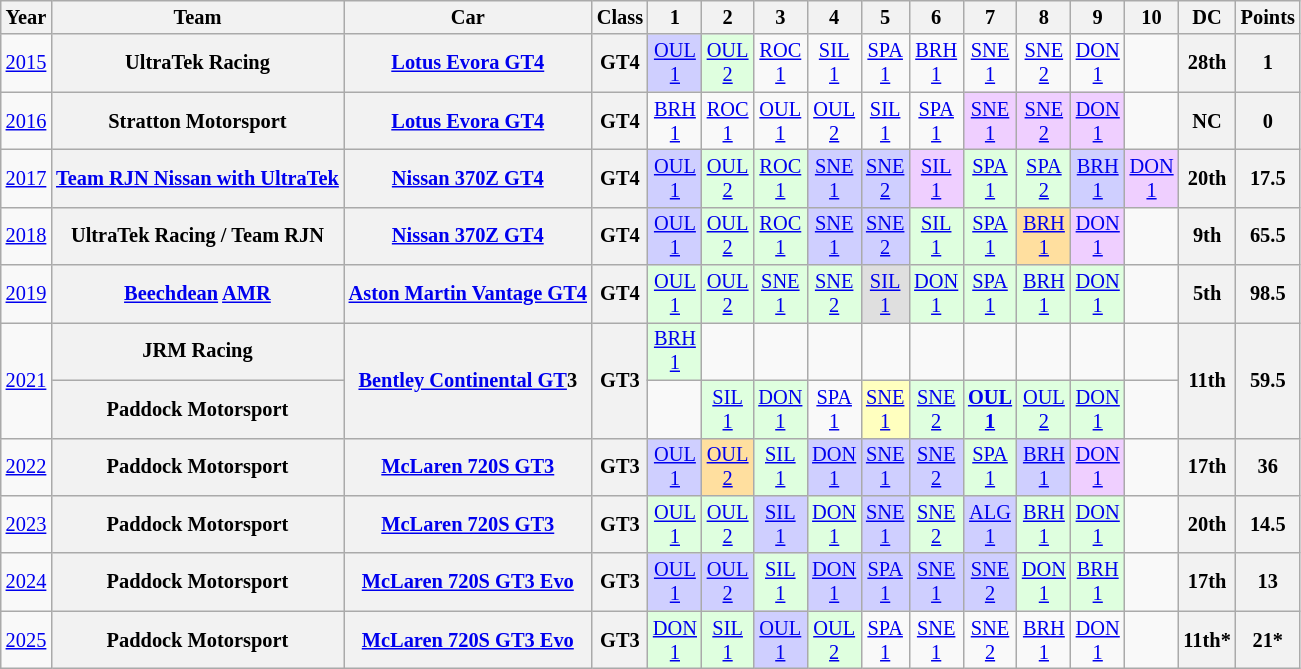<table class="wikitable" style="text-align:center; font-size:85%">
<tr>
<th>Year</th>
<th>Team</th>
<th>Car</th>
<th>Class</th>
<th>1</th>
<th>2</th>
<th>3</th>
<th>4</th>
<th>5</th>
<th>6</th>
<th>7</th>
<th>8</th>
<th>9</th>
<th>10</th>
<th>DC</th>
<th>Points</th>
</tr>
<tr>
<td><a href='#'>2015</a></td>
<th>UltraTek Racing</th>
<th><a href='#'>Lotus Evora GT4</a></th>
<th>GT4</th>
<td style="background:#CFCFFF;"><a href='#'>OUL<br>1</a><br></td>
<td style="background:#DFFFDF;"><a href='#'>OUL<br>2</a><br></td>
<td><a href='#'>ROC<br>1</a></td>
<td><a href='#'>SIL<br>1</a></td>
<td><a href='#'>SPA<br>1</a></td>
<td><a href='#'>BRH<br>1</a></td>
<td><a href='#'>SNE<br>1</a></td>
<td><a href='#'>SNE<br>2</a></td>
<td><a href='#'>DON<br>1</a></td>
<td></td>
<th>28th</th>
<th>1</th>
</tr>
<tr>
<td><a href='#'>2016</a></td>
<th>Stratton Motorsport</th>
<th><a href='#'>Lotus Evora GT4</a></th>
<th>GT4</th>
<td><a href='#'>BRH<br>1</a></td>
<td><a href='#'>ROC<br>1</a></td>
<td><a href='#'>OUL<br>1</a></td>
<td><a href='#'>OUL<br>2</a></td>
<td><a href='#'>SIL<br>1</a></td>
<td><a href='#'>SPA<br>1</a></td>
<td style="background:#EFCFFF;"><a href='#'>SNE<br>1</a><br></td>
<td style="background:#EFCFFF;"><a href='#'>SNE<br>2</a><br></td>
<td style="background:#EFCFFF;"><a href='#'>DON<br>1</a><br></td>
<td></td>
<th>NC</th>
<th>0</th>
</tr>
<tr>
<td><a href='#'>2017</a></td>
<th><a href='#'>Team RJN Nissan with UltraTek</a></th>
<th><a href='#'> Nissan 370Z GT4</a></th>
<th>GT4</th>
<td style="background:#CFCFFF;"><a href='#'>OUL<br>1</a><br></td>
<td style="background:#DFFFDF;"><a href='#'>OUL<br>2</a><br></td>
<td style="background:#DFFFDF;"><a href='#'>ROC<br>1</a><br></td>
<td style="background:#CFCFFF;"><a href='#'>SNE<br>1</a><br></td>
<td style="background:#CFCFFF;"><a href='#'>SNE<br>2</a><br></td>
<td style="background:#EFCFFF;"><a href='#'>SIL<br>1</a><br></td>
<td style="background:#DFFFDF;"><a href='#'>SPA<br>1</a><br></td>
<td style="background:#DFFFDF;"><a href='#'>SPA<br>2</a><br></td>
<td style="background:#CFCFFF;"><a href='#'>BRH<br>1</a><br></td>
<td style="background:#EFCFFF;"><a href='#'>DON<br>1</a><br></td>
<th>20th</th>
<th>17.5</th>
</tr>
<tr>
<td><a href='#'>2018</a></td>
<th>UltraTek Racing / Team RJN</th>
<th><a href='#'>Nissan 370Z GT4</a></th>
<th>GT4</th>
<td style="background:#CFCFFF;"><a href='#'>OUL<br>1</a><br></td>
<td style="background:#DFFFDF;"><a href='#'>OUL<br>2</a><br></td>
<td style="background:#DFFFDF;"><a href='#'>ROC<br>1</a><br></td>
<td style="background:#CFCFFF;"><a href='#'>SNE<br>1</a><br></td>
<td style="background:#CFCFFF;"><a href='#'>SNE<br>2</a><br></td>
<td style="background:#DFFFDF;"><a href='#'>SIL<br>1</a><br></td>
<td style="background:#DFFFDF;"><a href='#'>SPA<br>1</a><br></td>
<td style="background:#FFDF9F;"><a href='#'>BRH<br>1</a><br></td>
<td style="background:#EFCFFF;"><a href='#'>DON<br>1</a><br></td>
<td></td>
<th>9th</th>
<th>65.5</th>
</tr>
<tr>
<td><a href='#'>2019</a></td>
<th><a href='#'>Beechdean</a> <a href='#'>AMR</a></th>
<th><a href='#'>Aston Martin Vantage GT4</a></th>
<th>GT4</th>
<td style="background:#DFFFDF;"><a href='#'>OUL<br>1</a><br></td>
<td style="background:#DFFFDF;"><a href='#'>OUL<br>2</a><br></td>
<td style="background:#DFFFDF;"><a href='#'>SNE<br>1</a><br></td>
<td style="background:#DFFFDF;"><a href='#'>SNE<br>2</a><br></td>
<td style="background:#DFDFDF;"><a href='#'>SIL<br>1</a><br></td>
<td style="background:#DFFFDF;"><a href='#'>DON<br>1</a><br></td>
<td style="background:#DFFFDF;"><a href='#'>SPA<br>1</a><br></td>
<td style="background:#DFFFDF;"><a href='#'>BRH<br>1</a><br></td>
<td style="background:#DFFFDF;"><a href='#'>DON<br>1</a><br></td>
<td></td>
<th>5th</th>
<th>98.5</th>
</tr>
<tr>
<td rowspan=2><a href='#'>2021</a></td>
<th>JRM Racing</th>
<th rowspan=2><a href='#'>Bentley Continental GT</a>3</th>
<th rowspan=2>GT3</th>
<td style="background:#DFFFDF;"><a href='#'>BRH<br>1</a><br></td>
<td></td>
<td></td>
<td></td>
<td></td>
<td></td>
<td></td>
<td></td>
<td></td>
<td></td>
<th rowspan=2>11th</th>
<th rowspan=2>59.5</th>
</tr>
<tr>
<th>Paddock Motorsport</th>
<td></td>
<td style="background:#DFFFDF;"><a href='#'>SIL<br>1</a><br></td>
<td style="background:#DFFFDF;"><a href='#'>DON<br>1</a><br></td>
<td><a href='#'>SPA<br>1</a></td>
<td style="background:#FFFFBF;"><a href='#'>SNE<br>1</a><br></td>
<td style="background:#DFFFDF;"><a href='#'>SNE<br>2</a><br></td>
<td style="background:#DFFFDF;"><strong><a href='#'>OUL<br>1</a></strong><br></td>
<td style="background:#DFFFDF;"><a href='#'>OUL<br>2</a><br></td>
<td style="background:#DFFFDF;"><a href='#'>DON<br>1</a><br></td>
<td></td>
</tr>
<tr>
<td><a href='#'>2022</a></td>
<th>Paddock Motorsport</th>
<th><a href='#'>McLaren 720S GT3</a></th>
<th>GT3</th>
<td style="background:#CFCFFF;"><a href='#'>OUL<br>1</a><br></td>
<td style="background:#FFDF9F;"><a href='#'>OUL<br>2</a><br></td>
<td style="background:#DFFFDF;"><a href='#'>SIL<br>1</a><br></td>
<td style="background:#CFCFFF;"><a href='#'>DON<br>1</a><br></td>
<td style="background:#CFCFFF;"><a href='#'>SNE<br>1</a><br></td>
<td style="background:#CFCFFF;"><a href='#'>SNE<br>2</a><br></td>
<td style="background:#DFFFDF;"><a href='#'>SPA<br>1</a><br></td>
<td style="background:#CFCFFF;"><a href='#'>BRH<br>1</a><br></td>
<td style="background:#EFCFFF;"><a href='#'>DON<br>1</a><br></td>
<td></td>
<th>17th</th>
<th>36</th>
</tr>
<tr>
<td><a href='#'>2023</a></td>
<th>Paddock Motorsport</th>
<th><a href='#'>McLaren 720S GT3</a></th>
<th>GT3</th>
<td style="background:#DFFFDF;"><a href='#'>OUL<br>1</a><br></td>
<td style="background:#DFFFDF;"><a href='#'>OUL<br>2</a><br></td>
<td style="background:#CFCFFF;"><a href='#'>SIL<br>1</a><br></td>
<td style="background:#DFFFDF;"><a href='#'>DON<br>1</a><br></td>
<td style="background:#CFCFFF;"><a href='#'>SNE<br>1</a><br></td>
<td style="background:#DFFFDF;"><a href='#'>SNE<br>2</a><br></td>
<td style="background:#CFCFFF;"><a href='#'>ALG<br>1</a><br></td>
<td style="background:#DFFFDF;"><a href='#'>BRH<br>1</a><br></td>
<td style="background:#DFFFDF;"><a href='#'>DON<br>1</a><br></td>
<td></td>
<th>20th</th>
<th>14.5</th>
</tr>
<tr>
<td><a href='#'>2024</a></td>
<th>Paddock Motorsport</th>
<th><a href='#'>McLaren 720S GT3 Evo</a></th>
<th>GT3</th>
<td style="background:#CFCFFF;"><a href='#'>OUL<br>1</a><br></td>
<td style="background:#CFCFFF;"><a href='#'>OUL<br>2</a><br></td>
<td style="background:#DFFFDF;"><a href='#'>SIL<br>1</a><br></td>
<td style="background:#CFCFFF;"><a href='#'>DON<br>1</a><br></td>
<td style="background:#CFCFFF;"><a href='#'>SPA<br>1</a><br></td>
<td style="background:#CFCFFF;"><a href='#'>SNE<br>1</a><br></td>
<td style="background:#CFCFFF;"><a href='#'>SNE<br>2</a><br></td>
<td style="background:#DFFFDF;"><a href='#'>DON<br>1</a><br></td>
<td style="background:#DFFFDF;"><a href='#'>BRH<br>1</a><br></td>
<td></td>
<th>17th</th>
<th>13</th>
</tr>
<tr>
<td><a href='#'>2025</a></td>
<th>Paddock Motorsport</th>
<th><a href='#'>McLaren 720S GT3 Evo</a></th>
<th>GT3</th>
<td style="background:#DFFFDF;"><a href='#'>DON<br>1</a><br></td>
<td style="background:#DFFFDF;"><a href='#'>SIL<br>1</a><br></td>
<td style="background:#CFCFFF;"><a href='#'>OUL<br>1</a><br></td>
<td style="background:#DFFFDF;"><a href='#'>OUL<br>2</a><br></td>
<td style="background:#;"><a href='#'>SPA<br>1</a><br></td>
<td style="background:#;"><a href='#'>SNE<br>1</a><br></td>
<td style="background:#;"><a href='#'>SNE<br>2</a><br></td>
<td style="background:#;"><a href='#'>BRH<br>1</a><br></td>
<td style="background:#;"><a href='#'>DON<br>1</a><br></td>
<td></td>
<th>11th*</th>
<th>21*</th>
</tr>
</table>
